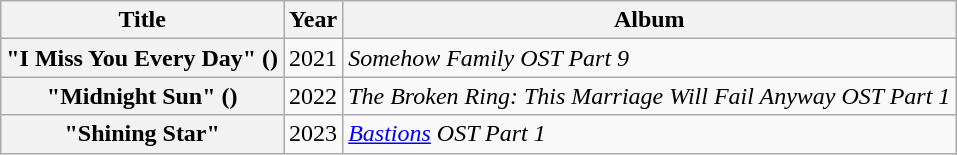<table class="wikitable plainrowheaders">
<tr>
<th rowspan="1">Title</th>
<th rowspan="1">Year</th>
<th rowspan="1">Album</th>
</tr>
<tr>
<th scope="row">"I Miss You Every Day" ()</th>
<td>2021</td>
<td><em>Somehow Family OST Part 9</em></td>
</tr>
<tr>
<th scope="row">"Midnight Sun" ()</th>
<td>2022</td>
<td><em>The Broken Ring: This Marriage Will Fail Anyway OST Part 1</em></td>
</tr>
<tr>
<th scope="row">"Shining Star"</th>
<td>2023</td>
<td><em><a href='#'>Bastions</a> OST Part 1</em></td>
</tr>
</table>
